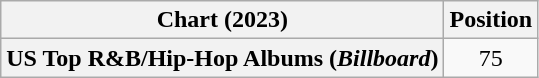<table class="wikitable sortable plainrowheaders" style="text-align:center">
<tr>
<th scope="col">Chart (2023)</th>
<th scope="col">Position</th>
</tr>
<tr>
<th scope="row">US Top R&B/Hip-Hop Albums (<em>Billboard</em>)</th>
<td>75</td>
</tr>
</table>
